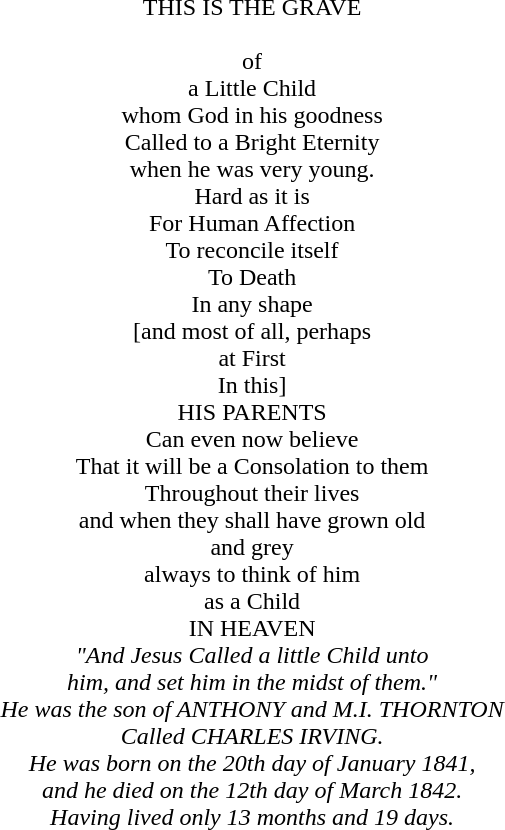<table style="text-align:center">
<tr>
<td>THIS IS THE GRAVE<br><br>of<br>
a Little Child<br>
whom God in his goodness<br>
Called to a Bright Eternity<br>
when he was very young.<br>
Hard as it is<br>
For Human Affection<br>
To reconcile itself<br>
To Death<br>
In any shape<br>
&#91;and most of all, perhaps<br>
at First<br>
In this&#93;<br>
HIS PARENTS<br>
Can even now believe<br>
That it will be a Consolation to them<br>
Throughout their lives<br>
and when they shall have grown old<br>
and grey<br>
always to think of him<br>
as a Child<br>
IN HEAVEN<br>
<em>"And Jesus Called a little Child unto</em><br>
<em>him, and set him in the midst of them."</em><br>
<em>He was the son of ANTHONY and M.I. THORNTON</em><br>
<em>Called CHARLES IRVING.</em><br>
<em>He was born on the 20th day of January 1841,</em><br>
<em>and he died on the 12th day of March 1842.</em><br>
<em>Having lived only 13 months and 19 days.</em></td>
</tr>
</table>
